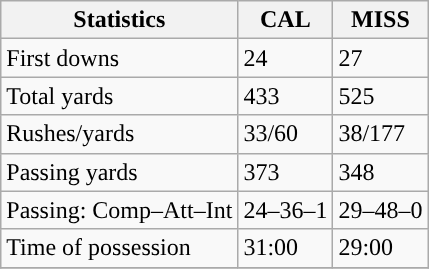<table class="wikitable" style="float: left;">
<tr>
<th>Statistics</th>
<th>CAL</th>
<th>MISS</th>
</tr>
<tr>
<td>First downs</td>
<td>24</td>
<td>27</td>
</tr>
<tr>
<td>Total yards</td>
<td>433</td>
<td>525</td>
</tr>
<tr>
<td>Rushes/yards</td>
<td>33/60</td>
<td>38/177</td>
</tr>
<tr>
<td>Passing yards</td>
<td>373</td>
<td>348</td>
</tr>
<tr>
<td>Passing: Comp–Att–Int</td>
<td>24–36–1</td>
<td>29–48–0</td>
</tr>
<tr>
<td>Time of possession</td>
<td>31:00</td>
<td>29:00</td>
</tr>
<tr>
</tr>
</table>
